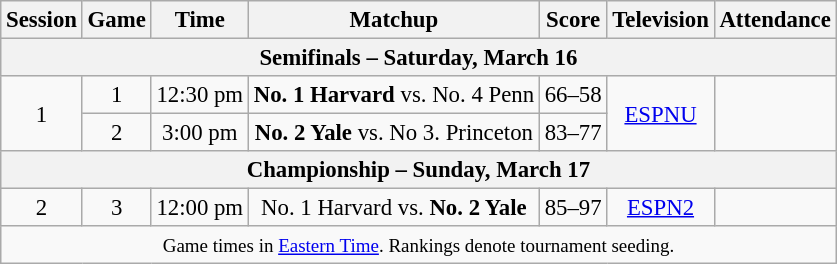<table class="wikitable" style="font-size: 95%; text-align:center">
<tr>
<th>Session</th>
<th>Game</th>
<th>Time</th>
<th>Matchup</th>
<th>Score</th>
<th>Television</th>
<th>Attendance</th>
</tr>
<tr>
<th colspan=7>Semifinals – Saturday, March 16</th>
</tr>
<tr>
<td rowspan=2>1</td>
<td>1</td>
<td>12:30 pm</td>
<td><strong>No. 1 Harvard</strong> vs. No. 4 Penn</td>
<td>66–58</td>
<td rowspan=2><a href='#'>ESPNU</a></td>
<td rowspan=2></td>
</tr>
<tr>
<td>2</td>
<td>3:00 pm</td>
<td><strong>No. 2 Yale</strong> vs. No 3. Princeton</td>
<td>83–77</td>
</tr>
<tr>
<th colspan=7>Championship – Sunday, March 17</th>
</tr>
<tr>
<td>2</td>
<td>3</td>
<td>12:00 pm</td>
<td>No. 1 Harvard vs. <strong>No. 2 Yale</strong></td>
<td>85–97</td>
<td><a href='#'>ESPN2</a></td>
<td></td>
</tr>
<tr>
<td colspan=7><small>Game times in <a href='#'>Eastern Time</a>. Rankings denote tournament seeding.</small></td>
</tr>
</table>
